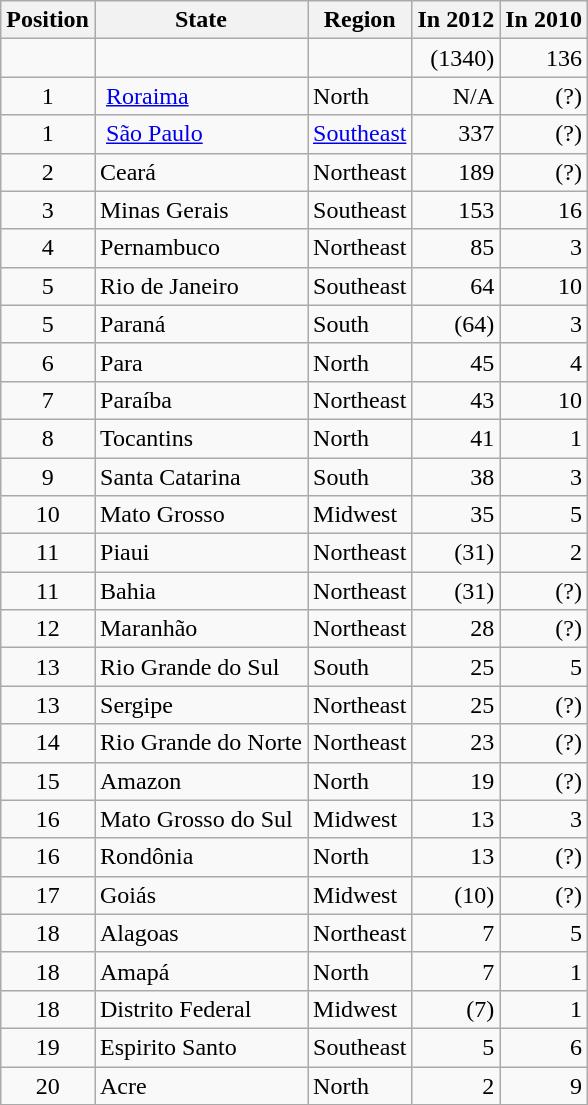<table class="wikitable sortable" style="text-align:center">
<tr>
<th>Position</th>
<th>State</th>
<th>Region</th>
<th>In 2012</th>
<th>In 2010</th>
</tr>
<tr ---->
<td></td>
<td align="left"></td>
<td align="left"></td>
<td align="right">(1340)</td>
<td align="right">136</td>
</tr>
<tr ---->
<td>1</td>
<td align="left"> <a href='#'>Roraima</a></td>
<td align="left">North</td>
<td align="right">N/A</td>
<td align="right">(?)</td>
</tr>
<tr ---->
<td>1</td>
<td align="left"> <a href='#'>São Paulo</a></td>
<td align="left"><a href='#'>Southeast</a></td>
<td align="right">337</td>
<td align="right">(?)</td>
</tr>
<tr ---->
<td>2</td>
<td align="left">Ceará</td>
<td align="left">Northeast</td>
<td align="right">189</td>
<td align="right">(?)</td>
</tr>
<tr ---->
<td>3</td>
<td align="left">Minas Gerais</td>
<td align="left">Southeast</td>
<td align="right">153</td>
<td align="right">16</td>
</tr>
<tr ---->
<td>4</td>
<td align="left">Pernambuco</td>
<td align="left">Northeast</td>
<td align="right">85</td>
<td align="right">3</td>
</tr>
<tr ---->
<td>5</td>
<td align="left">Rio de Janeiro</td>
<td align="left">Southeast</td>
<td align="right">64</td>
<td align="right">10</td>
</tr>
<tr ---->
<td>5</td>
<td align="left">Paraná</td>
<td align="left">South</td>
<td align="right">(64)</td>
<td align="right">3</td>
</tr>
<tr ---->
<td>6</td>
<td align="left">Para</td>
<td align="left">North</td>
<td align="right">45</td>
<td align="right">4</td>
</tr>
<tr ---->
<td>7</td>
<td align="left">Paraíba</td>
<td align="left">Northeast</td>
<td align="right">43</td>
<td align="right">10</td>
</tr>
<tr ---->
<td>8</td>
<td align="left">Tocantins</td>
<td align="left">North</td>
<td align="right">41</td>
<td align="right">1</td>
</tr>
<tr ---->
<td>9</td>
<td align="left">Santa Catarina</td>
<td align="left">South</td>
<td align="right">38</td>
<td align="right">3</td>
</tr>
<tr ---->
<td>10</td>
<td align="left">Mato Grosso</td>
<td align="left">Midwest</td>
<td align="right">35</td>
<td align="right">5</td>
</tr>
<tr ---->
<td>11</td>
<td align="left">Piaui</td>
<td align="left">Northeast</td>
<td align="right">(31)</td>
<td align="right">2</td>
</tr>
<tr ---->
<td>11</td>
<td align="left">Bahia</td>
<td align="left">Northeast</td>
<td align="right">(31)</td>
<td align="right">(?)</td>
</tr>
<tr ---->
<td>12</td>
<td align="left">Maranhão</td>
<td align="left">Northeast</td>
<td align="right">28</td>
<td align="right">(?)</td>
</tr>
<tr ---->
<td>13</td>
<td align="left">Rio Grande do Sul</td>
<td align="left">South</td>
<td align="right">25</td>
<td align="right">5</td>
</tr>
<tr ---->
<td>13</td>
<td align="left">Sergipe</td>
<td align="left">Northeast</td>
<td align="right">25</td>
<td align="right">(?)</td>
</tr>
<tr ---->
<td>14</td>
<td align="left">Rio Grande do Norte</td>
<td align="left">Northeast</td>
<td align="right">23</td>
<td align="right">(?)</td>
</tr>
<tr ---->
<td>15</td>
<td align="left">Amazon</td>
<td align="left">North</td>
<td align="right">19</td>
<td align="right">(?)</td>
</tr>
<tr ---->
<td>16</td>
<td align="left">Mato Grosso do Sul</td>
<td align="left">Midwest</td>
<td align="right">13</td>
<td align="right">3</td>
</tr>
<tr ---->
<td>16</td>
<td align="left">Rondônia</td>
<td align="left">North</td>
<td align="right">13</td>
<td align="right">(?)</td>
</tr>
<tr ---->
<td>17</td>
<td align="left">Goiás</td>
<td align="left">Midwest</td>
<td align="right">(10)</td>
<td align="right">(?)</td>
</tr>
<tr ---->
<td>18</td>
<td align="left">Alagoas</td>
<td align="left">Northeast</td>
<td align="right">7</td>
<td align="right">5</td>
</tr>
<tr ---->
<td>18</td>
<td align="left">Amapá</td>
<td align="left">North</td>
<td align="right">7</td>
<td align="right">1</td>
</tr>
<tr ---->
<td>18</td>
<td align="left">Distrito Federal</td>
<td align="left">Midwest</td>
<td align="right">(7)</td>
<td align="right">1</td>
</tr>
<tr ---->
<td>19</td>
<td align="left">Espirito Santo</td>
<td align="left">Southeast</td>
<td align="right">5</td>
<td align="right">6</td>
</tr>
<tr ---->
<td>20</td>
<td align="left">Acre</td>
<td align="left">North</td>
<td align="right">2</td>
<td align="right">9</td>
</tr>
</table>
